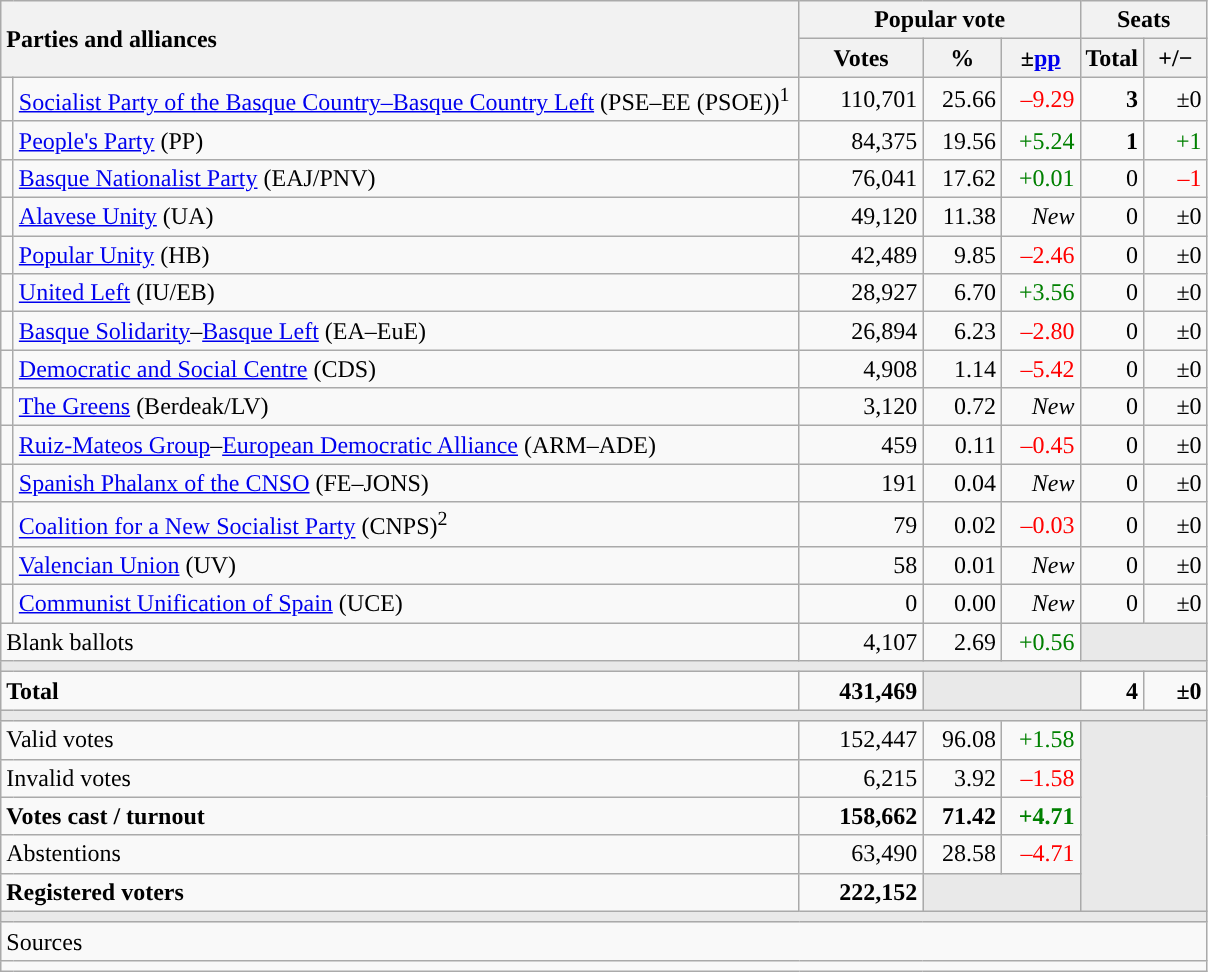<table class="wikitable" style="text-align:right;">
<tr>
<th style="text-align:left;" rowspan="2" colspan="2" width="525">Parties and alliances</th>
<th colspan="3">Popular vote</th>
<th colspan="2">Seats</th>
</tr>
<tr>
<th width="75">Votes</th>
<th width="45">%</th>
<th width="45">±<a href='#'>pp</a></th>
<th width="35">Total</th>
<th width="35">+/−</th>
</tr>
<tr>
<td width="1" style="color:inherit;background:"></td>
<td align="left"><a href='#'>Socialist Party of the Basque Country–Basque Country Left</a> (PSE–EE (PSOE))<sup>1</sup></td>
<td>110,701</td>
<td>25.66</td>
<td style="color:red;">–9.29</td>
<td><strong>3</strong></td>
<td>±0</td>
</tr>
<tr>
<td style="color:inherit;background:"></td>
<td align="left"><a href='#'>People's Party</a> (PP)</td>
<td>84,375</td>
<td>19.56</td>
<td style="color:green;">+5.24</td>
<td><strong>1</strong></td>
<td style="color:green;">+1</td>
</tr>
<tr>
<td style="color:inherit;background:"></td>
<td align="left"><a href='#'>Basque Nationalist Party</a> (EAJ/PNV)</td>
<td>76,041</td>
<td>17.62</td>
<td style="color:green;">+0.01</td>
<td>0</td>
<td style="color:red;">–1</td>
</tr>
<tr>
<td style="color:inherit;background:"></td>
<td align="left"><a href='#'>Alavese Unity</a> (UA)</td>
<td>49,120</td>
<td>11.38</td>
<td><em>New</em></td>
<td>0</td>
<td>±0</td>
</tr>
<tr>
<td style="color:inherit;background:"></td>
<td align="left"><a href='#'>Popular Unity</a> (HB)</td>
<td>42,489</td>
<td>9.85</td>
<td style="color:red;">–2.46</td>
<td>0</td>
<td>±0</td>
</tr>
<tr>
<td style="color:inherit;background:"></td>
<td align="left"><a href='#'>United Left</a> (IU/EB)</td>
<td>28,927</td>
<td>6.70</td>
<td style="color:green;">+3.56</td>
<td>0</td>
<td>±0</td>
</tr>
<tr>
<td style="color:inherit;background:"></td>
<td align="left"><a href='#'>Basque Solidarity</a>–<a href='#'>Basque Left</a> (EA–EuE)</td>
<td>26,894</td>
<td>6.23</td>
<td style="color:red;">–2.80</td>
<td>0</td>
<td>±0</td>
</tr>
<tr>
<td style="color:inherit;background:"></td>
<td align="left"><a href='#'>Democratic and Social Centre</a> (CDS)</td>
<td>4,908</td>
<td>1.14</td>
<td style="color:red;">–5.42</td>
<td>0</td>
<td>±0</td>
</tr>
<tr>
<td style="color:inherit;background:"></td>
<td align="left"><a href='#'>The Greens</a> (Berdeak/LV)</td>
<td>3,120</td>
<td>0.72</td>
<td><em>New</em></td>
<td>0</td>
<td>±0</td>
</tr>
<tr>
<td style="color:inherit;background:"></td>
<td align="left"><a href='#'>Ruiz-Mateos Group</a>–<a href='#'>European Democratic Alliance</a> (ARM–ADE)</td>
<td>459</td>
<td>0.11</td>
<td style="color:red;">–0.45</td>
<td>0</td>
<td>±0</td>
</tr>
<tr>
<td style="color:inherit;background:"></td>
<td align="left"><a href='#'>Spanish Phalanx of the CNSO</a> (FE–JONS)</td>
<td>191</td>
<td>0.04</td>
<td><em>New</em></td>
<td>0</td>
<td>±0</td>
</tr>
<tr>
<td style="color:inherit;background:"></td>
<td align="left"><a href='#'>Coalition for a New Socialist Party</a> (CNPS)<sup>2</sup></td>
<td>79</td>
<td>0.02</td>
<td style="color:red;">–0.03</td>
<td>0</td>
<td>±0</td>
</tr>
<tr>
<td style="color:inherit;background:"></td>
<td align="left"><a href='#'>Valencian Union</a> (UV)</td>
<td>58</td>
<td>0.01</td>
<td><em>New</em></td>
<td>0</td>
<td>±0</td>
</tr>
<tr>
<td style="color:inherit;background:"></td>
<td align="left"><a href='#'>Communist Unification of Spain</a> (UCE)</td>
<td>0</td>
<td>0.00</td>
<td><em>New</em></td>
<td>0</td>
<td>±0</td>
</tr>
<tr>
<td align="left" colspan="2">Blank ballots</td>
<td>4,107</td>
<td>2.69</td>
<td style="color:green;">+0.56</td>
<td bgcolor="#E9E9E9" colspan="2"></td>
</tr>
<tr>
<td colspan="7" bgcolor="#E9E9E9"></td>
</tr>
<tr style="font-weight:bold;">
<td align="left" colspan="2">Total</td>
<td>431,469</td>
<td bgcolor="#E9E9E9" colspan="2"></td>
<td>4</td>
<td>±0</td>
</tr>
<tr>
<td colspan="7" bgcolor="#E9E9E9"></td>
</tr>
<tr>
<td align="left" colspan="2">Valid votes</td>
<td>152,447</td>
<td>96.08</td>
<td style="color:green;">+1.58</td>
<td bgcolor="#E9E9E9" colspan="2" rowspan="5"></td>
</tr>
<tr>
<td align="left" colspan="2">Invalid votes</td>
<td>6,215</td>
<td>3.92</td>
<td style="color:red;">–1.58</td>
</tr>
<tr style="font-weight:bold;">
<td align="left" colspan="2">Votes cast / turnout</td>
<td>158,662</td>
<td>71.42</td>
<td style="color:green;">+4.71</td>
</tr>
<tr>
<td align="left" colspan="2">Abstentions</td>
<td>63,490</td>
<td>28.58</td>
<td style="color:red;">–4.71</td>
</tr>
<tr style="font-weight:bold;">
<td align="left" colspan="2">Registered voters</td>
<td>222,152</td>
<td bgcolor="#E9E9E9" colspan="2"></td>
</tr>
<tr>
<td colspan="7" bgcolor="#E9E9E9"></td>
</tr>
<tr>
<td align="left" colspan="7">Sources</td>
</tr>
<tr>
<td colspan="7" style="text-align:left; max-width:790px;"></td>
</tr>
</table>
